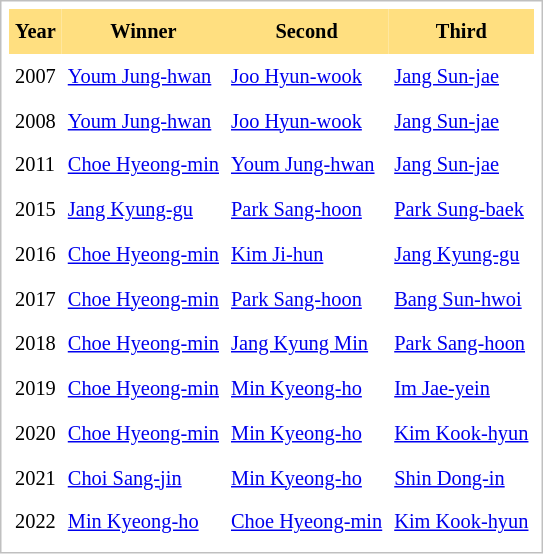<table cellpadding="4" cellspacing="0"  style="border: 1px solid silver; color: black; margin: 0 0 0.5em 0; background-color: white; padding: 5px; text-align: left; font-size:85%; vertical-align: top; line-height:1.6em;">
<tr>
<th scope=col; align="center" bgcolor="FFDF80">Year</th>
<th scope=col; align="center" bgcolor="FFDF80">Winner</th>
<th scope=col; align="center" bgcolor="FFDF80">Second</th>
<th scope=col; align="center" bgcolor="FFDF80">Third</th>
</tr>
<tr>
</tr>
<tr>
<td>2007</td>
<td><a href='#'>Youm Jung-hwan</a></td>
<td><a href='#'>Joo Hyun-wook</a></td>
<td><a href='#'>Jang Sun-jae</a></td>
</tr>
<tr>
<td>2008</td>
<td><a href='#'>Youm Jung-hwan</a></td>
<td><a href='#'>Joo Hyun-wook</a></td>
<td><a href='#'>Jang Sun-jae</a></td>
</tr>
<tr>
<td>2011</td>
<td><a href='#'>Choe Hyeong-min</a></td>
<td><a href='#'>Youm Jung-hwan</a></td>
<td><a href='#'>Jang Sun-jae</a></td>
</tr>
<tr>
<td>2015</td>
<td><a href='#'>Jang Kyung-gu</a></td>
<td><a href='#'>Park Sang-hoon</a></td>
<td><a href='#'>Park Sung-baek</a></td>
</tr>
<tr>
<td>2016</td>
<td><a href='#'>Choe Hyeong-min</a></td>
<td><a href='#'>Kim Ji-hun</a></td>
<td><a href='#'>Jang Kyung-gu</a></td>
</tr>
<tr>
<td>2017</td>
<td><a href='#'>Choe Hyeong-min</a></td>
<td><a href='#'>Park Sang-hoon</a></td>
<td><a href='#'>Bang Sun-hwoi</a></td>
</tr>
<tr>
<td>2018</td>
<td><a href='#'>Choe Hyeong-min</a></td>
<td><a href='#'>Jang Kyung Min</a></td>
<td><a href='#'>Park Sang-hoon</a></td>
</tr>
<tr>
<td>2019</td>
<td><a href='#'>Choe Hyeong-min</a></td>
<td><a href='#'>Min Kyeong-ho</a></td>
<td><a href='#'>Im Jae-yein</a></td>
</tr>
<tr>
<td>2020</td>
<td><a href='#'>Choe Hyeong-min</a></td>
<td><a href='#'>Min Kyeong-ho</a></td>
<td><a href='#'>Kim Kook-hyun</a></td>
</tr>
<tr>
<td>2021</td>
<td><a href='#'>Choi Sang-jin</a></td>
<td><a href='#'>Min Kyeong-ho</a></td>
<td><a href='#'>Shin Dong-in</a></td>
</tr>
<tr>
<td>2022</td>
<td><a href='#'>Min Kyeong-ho</a></td>
<td><a href='#'>Choe Hyeong-min</a></td>
<td><a href='#'>Kim Kook-hyun</a></td>
</tr>
</table>
